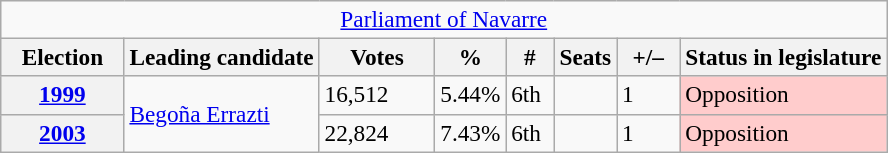<table class="wikitable" style="font-size:97%; text-align:left;">
<tr>
<td colspan="8" align="center"><a href='#'>Parliament of Navarre</a></td>
</tr>
<tr>
<th width="75">Election</th>
<th>Leading candidate</th>
<th width="70">Votes</th>
<th width="35">%</th>
<th width="25">#</th>
<th>Seats</th>
<th width="35">+/–</th>
<th>Status in legislature</th>
</tr>
<tr>
<th><a href='#'>1999</a></th>
<td rowspan="2"><a href='#'>Begoña Errazti</a></td>
<td>16,512</td>
<td>5.44%</td>
<td>6th</td>
<td></td>
<td>1</td>
<td style="background-color:#fcc;">Opposition</td>
</tr>
<tr>
<th><a href='#'>2003</a></th>
<td>22,824</td>
<td>7.43%</td>
<td>6th</td>
<td></td>
<td>1</td>
<td style="background-color:#fcc;">Opposition</td>
</tr>
</table>
